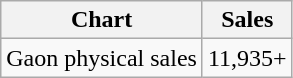<table class="wikitable">
<tr>
<th>Chart</th>
<th>Sales</th>
</tr>
<tr>
<td>Gaon physical sales</td>
<td align="center">11,935+</td>
</tr>
</table>
